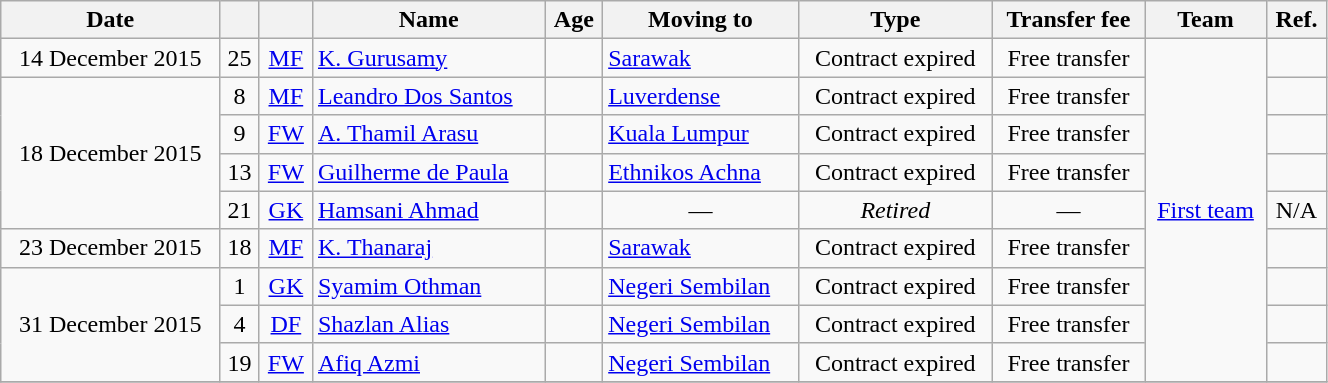<table class="wikitable sortable" style="width:70%; text-align:center; font-size:100%; text-align:centre">
<tr>
<th>Date</th>
<th></th>
<th></th>
<th>Name</th>
<th>Age</th>
<th>Moving to</th>
<th>Type</th>
<th>Transfer fee</th>
<th>Team</th>
<th>Ref.</th>
</tr>
<tr>
<td>14 December 2015</td>
<td>25</td>
<td><a href='#'>MF</a></td>
<td style="text-align:left"> <a href='#'>K. Gurusamy</a></td>
<td></td>
<td style="text-align:left"> <a href='#'>Sarawak</a></td>
<td>Contract expired</td>
<td>Free transfer</td>
<td rowspan="9"><a href='#'>First team</a></td>
<td></td>
</tr>
<tr>
<td rowspan="4">18 December 2015</td>
<td>8</td>
<td><a href='#'>MF</a></td>
<td style="text-align:left"> <a href='#'>Leandro Dos Santos</a></td>
<td></td>
<td style="text-align:left"> <a href='#'>Luverdense</a></td>
<td>Contract expired</td>
<td>Free transfer</td>
<td></td>
</tr>
<tr>
<td>9</td>
<td><a href='#'>FW</a></td>
<td style="text-align:left"> <a href='#'>A. Thamil Arasu</a></td>
<td></td>
<td style="text-align:left"> <a href='#'>Kuala Lumpur</a></td>
<td>Contract expired</td>
<td>Free transfer</td>
<td></td>
</tr>
<tr>
<td>13</td>
<td><a href='#'>FW</a></td>
<td style="text-align:left"> <a href='#'>Guilherme de Paula</a></td>
<td></td>
<td style="text-align:left"> <a href='#'>Ethnikos Achna</a></td>
<td>Contract expired</td>
<td>Free transfer</td>
<td></td>
</tr>
<tr>
<td>21</td>
<td><a href='#'>GK</a></td>
<td style="text-align:left"> <a href='#'>Hamsani Ahmad</a></td>
<td></td>
<td>—</td>
<td><em>Retired</em></td>
<td>—</td>
<td>N/A</td>
</tr>
<tr>
<td>23 December 2015</td>
<td>18</td>
<td><a href='#'>MF</a></td>
<td style="text-align:left"> <a href='#'>K. Thanaraj</a></td>
<td></td>
<td style="text-align:left"> <a href='#'>Sarawak</a></td>
<td>Contract expired</td>
<td>Free transfer</td>
<td></td>
</tr>
<tr>
<td rowspan="3">31 December 2015</td>
<td>1</td>
<td><a href='#'>GK</a></td>
<td style="text-align:left"> <a href='#'>Syamim Othman</a></td>
<td></td>
<td style="text-align:left"> <a href='#'>Negeri Sembilan</a></td>
<td>Contract expired</td>
<td>Free transfer</td>
<td></td>
</tr>
<tr>
<td>4</td>
<td><a href='#'>DF</a></td>
<td style="text-align:left"> <a href='#'>Shazlan Alias</a></td>
<td></td>
<td style="text-align:left"> <a href='#'>Negeri Sembilan</a></td>
<td>Contract expired</td>
<td>Free transfer</td>
<td></td>
</tr>
<tr>
<td>19</td>
<td><a href='#'>FW</a></td>
<td style="text-align:left"> <a href='#'>Afiq Azmi</a></td>
<td></td>
<td style="text-align:left"> <a href='#'>Negeri Sembilan</a></td>
<td>Contract expired</td>
<td>Free transfer</td>
<td></td>
</tr>
<tr>
</tr>
</table>
